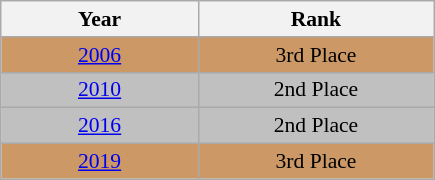<table class="wikitable" style="text-align: center;font-size:90%;">
<tr>
<th width=125>Year</th>
<th width=150>Rank</th>
</tr>
<tr bgcolor="#cc9966">
<td> <a href='#'>2006</a></td>
<td>3rd Place</td>
</tr>
<tr bgcolor="silver">
<td> <a href='#'>2010</a></td>
<td>2nd Place</td>
</tr>
<tr bgcolor="silver">
<td> <a href='#'>2016</a></td>
<td>2nd Place</td>
</tr>
<tr bgcolor="#cc9966">
<td> <a href='#'>2019</a></td>
<td>3rd Place</td>
</tr>
</table>
